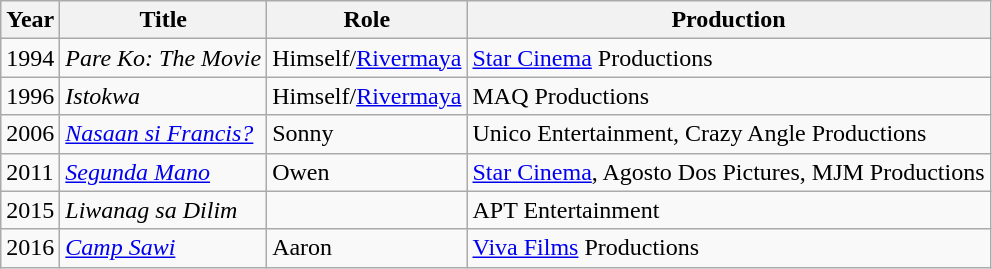<table class="wikitable sortable">
<tr>
<th>Year</th>
<th>Title</th>
<th>Role</th>
<th>Production</th>
</tr>
<tr>
<td>1994</td>
<td><em>Pare Ko: The Movie</em></td>
<td>Himself/<a href='#'>Rivermaya</a></td>
<td><a href='#'>Star Cinema</a> Productions</td>
</tr>
<tr>
<td>1996</td>
<td><em>Istokwa</em></td>
<td>Himself/<a href='#'>Rivermaya</a></td>
<td>MAQ Productions</td>
</tr>
<tr>
<td>2006</td>
<td><em><a href='#'>Nasaan si Francis?</a></em></td>
<td>Sonny</td>
<td>Unico Entertainment, Crazy Angle Productions</td>
</tr>
<tr>
<td>2011</td>
<td><em><a href='#'>Segunda Mano</a></em></td>
<td>Owen</td>
<td><a href='#'>Star Cinema</a>, Agosto Dos Pictures, MJM Productions</td>
</tr>
<tr>
<td>2015</td>
<td><em>Liwanag sa Dilim</em></td>
<td></td>
<td>APT Entertainment</td>
</tr>
<tr>
<td>2016</td>
<td><em><a href='#'>Camp Sawi</a></em></td>
<td>Aaron</td>
<td><a href='#'>Viva Films</a> Productions</td>
</tr>
</table>
